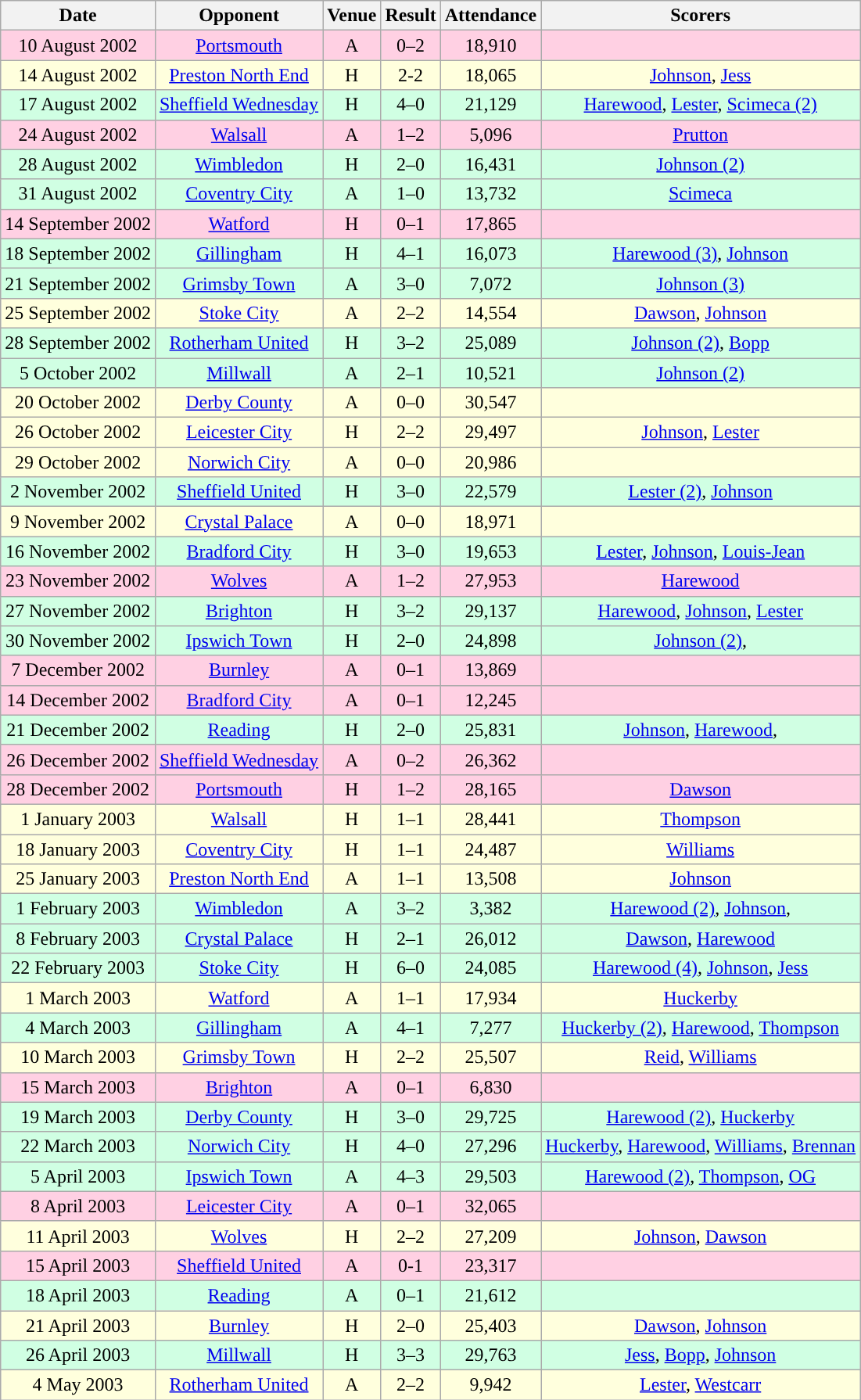<table class="wikitable sortable" style="font-size:100%; text-align:center">
<tr>
<th>Date</th>
<th>Opponent</th>
<th>Venue</th>
<th>Result</th>
<th>Attendance</th>
<th>Scorers</th>
</tr>
<tr style="background-color: #ffd0e3">
<td>10 August 2002</td>
<td><a href='#'>Portsmouth</a></td>
<td>A</td>
<td>0–2</td>
<td>18,910</td>
<td></td>
</tr>
<tr style="background-color: #ffffdd;">
<td>14 August 2002</td>
<td><a href='#'>Preston North End</a></td>
<td>H</td>
<td>2-2</td>
<td>18,065</td>
<td><a href='#'>Johnson</a>, <a href='#'>Jess</a></td>
</tr>
<tr style="background-color: #d0ffe3;">
<td>17 August 2002</td>
<td><a href='#'>Sheffield Wednesday</a></td>
<td>H</td>
<td>4–0</td>
<td>21,129</td>
<td><a href='#'>Harewood</a>, <a href='#'>Lester</a>, <a href='#'>Scimeca (2)</a></td>
</tr>
<tr style="background-color: #ffd0e3">
<td>24 August 2002</td>
<td><a href='#'>Walsall</a></td>
<td>A</td>
<td>1–2</td>
<td>5,096</td>
<td><a href='#'>Prutton</a></td>
</tr>
<tr style="background-color: #d0ffe3;">
<td>28 August 2002</td>
<td><a href='#'>Wimbledon</a></td>
<td>H</td>
<td>2–0</td>
<td>16,431</td>
<td><a href='#'>Johnson (2)</a></td>
</tr>
<tr style="background-color: #d0ffe3;">
<td>31 August 2002</td>
<td><a href='#'>Coventry City</a></td>
<td>A</td>
<td>1–0</td>
<td>13,732</td>
<td><a href='#'>Scimeca</a></td>
</tr>
<tr style="background-color: #ffd0e3">
<td>14 September 2002</td>
<td><a href='#'>Watford</a></td>
<td>H</td>
<td>0–1</td>
<td>17,865</td>
<td></td>
</tr>
<tr style="background-color: #d0ffe3;">
<td>18 September 2002</td>
<td><a href='#'>Gillingham</a></td>
<td>H</td>
<td>4–1</td>
<td>16,073</td>
<td><a href='#'>Harewood (3)</a>, <a href='#'>Johnson</a></td>
</tr>
<tr style="background-color: #d0ffe3;">
<td>21 September 2002</td>
<td><a href='#'>Grimsby Town</a></td>
<td>A</td>
<td>3–0</td>
<td>7,072</td>
<td><a href='#'>Johnson (3)</a></td>
</tr>
<tr style="background-color: #ffffdd;">
<td>25 September 2002</td>
<td><a href='#'>Stoke City</a></td>
<td>A</td>
<td>2–2</td>
<td>14,554</td>
<td><a href='#'>Dawson</a>, <a href='#'>Johnson</a></td>
</tr>
<tr style="background-color: #d0ffe3;">
<td>28 September 2002</td>
<td><a href='#'>Rotherham United</a></td>
<td>H</td>
<td>3–2</td>
<td>25,089</td>
<td><a href='#'>Johnson (2)</a>, <a href='#'>Bopp</a></td>
</tr>
<tr style="background-color: #d0ffe3;">
<td>5 October 2002</td>
<td><a href='#'>Millwall</a></td>
<td>A</td>
<td>2–1</td>
<td>10,521</td>
<td><a href='#'>Johnson (2)</a></td>
</tr>
<tr style="background-color: #ffffdd;">
<td>20 October 2002</td>
<td><a href='#'>Derby County</a></td>
<td>A</td>
<td>0–0</td>
<td>30,547</td>
<td></td>
</tr>
<tr style="background-color: #ffffdd;">
<td>26 October 2002</td>
<td><a href='#'>Leicester City</a></td>
<td>H</td>
<td>2–2</td>
<td>29,497</td>
<td><a href='#'>Johnson</a>, <a href='#'>Lester</a></td>
</tr>
<tr style="background-color: #ffffdd;">
<td>29 October 2002</td>
<td><a href='#'>Norwich City</a></td>
<td>A</td>
<td>0–0</td>
<td>20,986</td>
<td></td>
</tr>
<tr style="background-color: #d0ffe3;">
<td>2 November 2002</td>
<td><a href='#'>Sheffield United</a></td>
<td>H</td>
<td>3–0</td>
<td>22,579</td>
<td><a href='#'>Lester (2)</a>, <a href='#'>Johnson</a></td>
</tr>
<tr style="background-color: #ffffdd;">
<td>9 November 2002</td>
<td><a href='#'>Crystal Palace</a></td>
<td>A</td>
<td>0–0</td>
<td>18,971</td>
<td></td>
</tr>
<tr style="background-color: #d0ffe3;">
<td>16 November 2002</td>
<td><a href='#'>Bradford City</a></td>
<td>H</td>
<td>3–0</td>
<td>19,653</td>
<td><a href='#'>Lester</a>, <a href='#'>Johnson</a>, <a href='#'>Louis-Jean</a></td>
</tr>
<tr style="background-color: #ffd0e3;">
<td>23 November 2002</td>
<td><a href='#'>Wolves</a></td>
<td>A</td>
<td>1–2</td>
<td>27,953</td>
<td><a href='#'>Harewood</a></td>
</tr>
<tr style="background-color: #d0ffe3;">
<td>27 November 2002</td>
<td><a href='#'>Brighton</a></td>
<td>H</td>
<td>3–2</td>
<td>29,137</td>
<td><a href='#'>Harewood</a>, <a href='#'>Johnson</a>, <a href='#'>Lester</a></td>
</tr>
<tr style="background-color: #d0ffe3;">
<td>30 November 2002</td>
<td><a href='#'>Ipswich Town</a></td>
<td>H</td>
<td>2–0</td>
<td>24,898</td>
<td><a href='#'>Johnson (2)</a>,</td>
</tr>
<tr style="background-color: #ffd0e3;">
<td>7 December 2002</td>
<td><a href='#'>Burnley</a></td>
<td>A</td>
<td>0–1</td>
<td>13,869</td>
<td></td>
</tr>
<tr style="background-color: #ffd0e3;">
<td>14 December 2002</td>
<td><a href='#'>Bradford City</a></td>
<td>A</td>
<td>0–1</td>
<td>12,245</td>
<td></td>
</tr>
<tr style="background-color: #d0ffe3;">
<td>21 December 2002</td>
<td><a href='#'>Reading</a></td>
<td>H</td>
<td>2–0</td>
<td>25,831</td>
<td><a href='#'>Johnson</a>, <a href='#'>Harewood</a>,</td>
</tr>
<tr style="background-color: #ffd0e3;">
<td>26 December 2002</td>
<td><a href='#'>Sheffield Wednesday</a></td>
<td>A</td>
<td>0–2</td>
<td>26,362</td>
<td></td>
</tr>
<tr style="background-color: #ffd0e3;">
<td>28 December 2002</td>
<td><a href='#'>Portsmouth</a></td>
<td>H</td>
<td>1–2</td>
<td>28,165</td>
<td><a href='#'>Dawson</a></td>
</tr>
<tr style="background-color: #ffffdd;">
<td>1 January 2003</td>
<td><a href='#'>Walsall</a></td>
<td>H</td>
<td>1–1</td>
<td>28,441</td>
<td><a href='#'>Thompson</a></td>
</tr>
<tr style="background-color: #ffffdd;">
<td>18 January 2003</td>
<td><a href='#'>Coventry City</a></td>
<td>H</td>
<td>1–1</td>
<td>24,487</td>
<td><a href='#'>Williams</a></td>
</tr>
<tr style="background-color: #ffffdd;">
<td>25 January 2003</td>
<td><a href='#'>Preston North End</a></td>
<td>A</td>
<td>1–1</td>
<td>13,508</td>
<td><a href='#'>Johnson</a></td>
</tr>
<tr style="background-color: #d0ffe3;">
<td>1 February 2003</td>
<td><a href='#'>Wimbledon</a></td>
<td>A</td>
<td>3–2</td>
<td>3,382</td>
<td><a href='#'>Harewood (2)</a>, <a href='#'>Johnson</a>,</td>
</tr>
<tr style="background-color: #d0ffe3;">
<td>8 February 2003</td>
<td><a href='#'>Crystal Palace</a></td>
<td>H</td>
<td>2–1</td>
<td>26,012</td>
<td><a href='#'>Dawson</a>, <a href='#'>Harewood</a></td>
</tr>
<tr style="background-color: #d0ffe3;">
<td>22 February 2003</td>
<td><a href='#'>Stoke City</a></td>
<td>H</td>
<td>6–0</td>
<td>24,085</td>
<td><a href='#'>Harewood (4)</a>, <a href='#'>Johnson</a>, <a href='#'>Jess</a></td>
</tr>
<tr style="background-color: #ffffdd;">
<td>1 March 2003</td>
<td><a href='#'>Watford</a></td>
<td>A</td>
<td>1–1</td>
<td>17,934</td>
<td><a href='#'>Huckerby</a></td>
</tr>
<tr style="background-color: #d0ffe3;">
<td>4 March 2003</td>
<td><a href='#'>Gillingham</a></td>
<td>A</td>
<td>4–1</td>
<td>7,277</td>
<td><a href='#'>Huckerby (2)</a>, <a href='#'>Harewood</a>, <a href='#'>Thompson</a></td>
</tr>
<tr style="background-color: #ffffdd;">
<td>10 March 2003</td>
<td><a href='#'>Grimsby Town</a></td>
<td>H</td>
<td>2–2</td>
<td>25,507</td>
<td><a href='#'>Reid</a>, <a href='#'>Williams</a></td>
</tr>
<tr style="background-color: #ffd0e3;">
<td>15 March 2003</td>
<td><a href='#'>Brighton</a></td>
<td>A</td>
<td>0–1</td>
<td>6,830</td>
<td></td>
</tr>
<tr style="background-color: #d0ffe3;">
<td>19 March 2003</td>
<td><a href='#'>Derby County</a></td>
<td>H</td>
<td>3–0</td>
<td>29,725</td>
<td><a href='#'>Harewood (2)</a>, <a href='#'>Huckerby</a></td>
</tr>
<tr style="background-color: #d0ffe3;">
<td>22 March 2003</td>
<td><a href='#'>Norwich City</a></td>
<td>H</td>
<td>4–0</td>
<td>27,296</td>
<td><a href='#'>Huckerby</a>, <a href='#'>Harewood</a>, <a href='#'>Williams</a>, <a href='#'>Brennan</a></td>
</tr>
<tr style="background-color: #d0ffe3;">
<td>5 April 2003</td>
<td><a href='#'>Ipswich Town</a></td>
<td>A</td>
<td>4–3</td>
<td>29,503</td>
<td><a href='#'>Harewood (2)</a>, <a href='#'>Thompson</a>, <a href='#'>OG</a></td>
</tr>
<tr style="background-color: #ffd0e3;">
<td>8 April 2003</td>
<td><a href='#'>Leicester City</a></td>
<td>A</td>
<td>0–1</td>
<td>32,065</td>
<td></td>
</tr>
<tr style="background-color: #ffffdd;">
<td>11 April 2003</td>
<td><a href='#'>Wolves</a></td>
<td>H</td>
<td>2–2</td>
<td>27,209</td>
<td><a href='#'>Johnson</a>, <a href='#'>Dawson</a></td>
</tr>
<tr style="background-color: #ffd0e3;">
<td>15 April 2003</td>
<td><a href='#'>Sheffield United</a></td>
<td>A</td>
<td>0-1</td>
<td>23,317</td>
<td></td>
</tr>
<tr style="background-color: #d0ffe3;">
<td>18 April 2003</td>
<td><a href='#'>Reading</a></td>
<td>A</td>
<td>0–1</td>
<td>21,612</td>
<td></td>
</tr>
<tr style="background-color: #ffffdd;">
<td>21 April 2003</td>
<td><a href='#'>Burnley</a></td>
<td>H</td>
<td>2–0</td>
<td>25,403</td>
<td><a href='#'>Dawson</a>, <a href='#'>Johnson</a></td>
</tr>
<tr style="background-color: #d0ffe3;">
<td>26 April 2003</td>
<td><a href='#'>Millwall</a></td>
<td>H</td>
<td>3–3</td>
<td>29,763</td>
<td><a href='#'>Jess</a>, <a href='#'>Bopp</a>, <a href='#'>Johnson</a></td>
</tr>
<tr style="background-color: #ffffdd;">
<td>4 May 2003</td>
<td><a href='#'>Rotherham United</a></td>
<td>A</td>
<td>2–2</td>
<td>9,942</td>
<td><a href='#'>Lester</a>, <a href='#'>Westcarr</a></td>
</tr>
</table>
